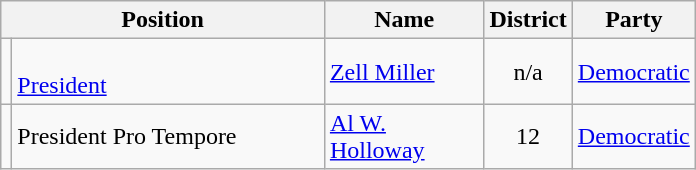<table class="wikitable">
<tr>
<th colspan=2 align=center>Position</th>
<th width="099" align=center>Name</th>
<th align=center>District</th>
<th align=center>Party</th>
</tr>
<tr>
<td></td>
<td width="201"><br><a href='#'>President</a></td>
<td><a href='#'>Zell Miller</a></td>
<td align=center>n/a</td>
<td><a href='#'>Democratic</a></td>
</tr>
<tr>
<td></td>
<td>President Pro Tempore</td>
<td><a href='#'>Al W. Holloway</a></td>
<td align=center>12</td>
<td><a href='#'>Democratic</a></td>
</tr>
</table>
